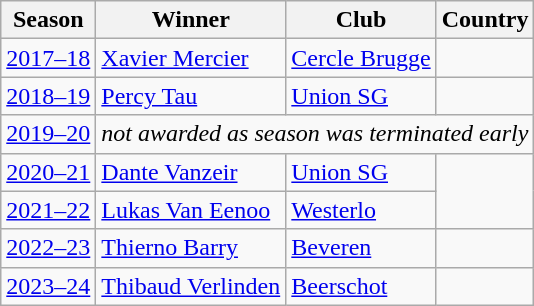<table class=wikitable>
<tr>
<th>Season</th>
<th>Winner</th>
<th>Club</th>
<th>Country</th>
</tr>
<tr>
<td><a href='#'>2017–18</a></td>
<td><a href='#'>Xavier Mercier</a></td>
<td><a href='#'>Cercle Brugge</a></td>
<td></td>
</tr>
<tr>
<td><a href='#'>2018–19</a></td>
<td><a href='#'>Percy Tau</a></td>
<td><a href='#'>Union SG</a></td>
<td></td>
</tr>
<tr>
<td><a href='#'>2019–20</a></td>
<td colspan=3><em>not awarded as season was terminated early</em></td>
</tr>
<tr>
<td><a href='#'>2020–21</a></td>
<td><a href='#'>Dante Vanzeir</a></td>
<td><a href='#'>Union SG</a></td>
<td rowspan="2"></td>
</tr>
<tr>
<td><a href='#'>2021–22</a></td>
<td><a href='#'>Lukas Van Eenoo</a></td>
<td><a href='#'>Westerlo</a></td>
</tr>
<tr>
<td><a href='#'>2022–23</a></td>
<td><a href='#'>Thierno Barry</a></td>
<td><a href='#'>Beveren</a></td>
<td></td>
</tr>
<tr>
<td><a href='#'>2023–24</a></td>
<td><a href='#'>Thibaud Verlinden</a></td>
<td><a href='#'>Beerschot</a></td>
<td></td>
</tr>
</table>
